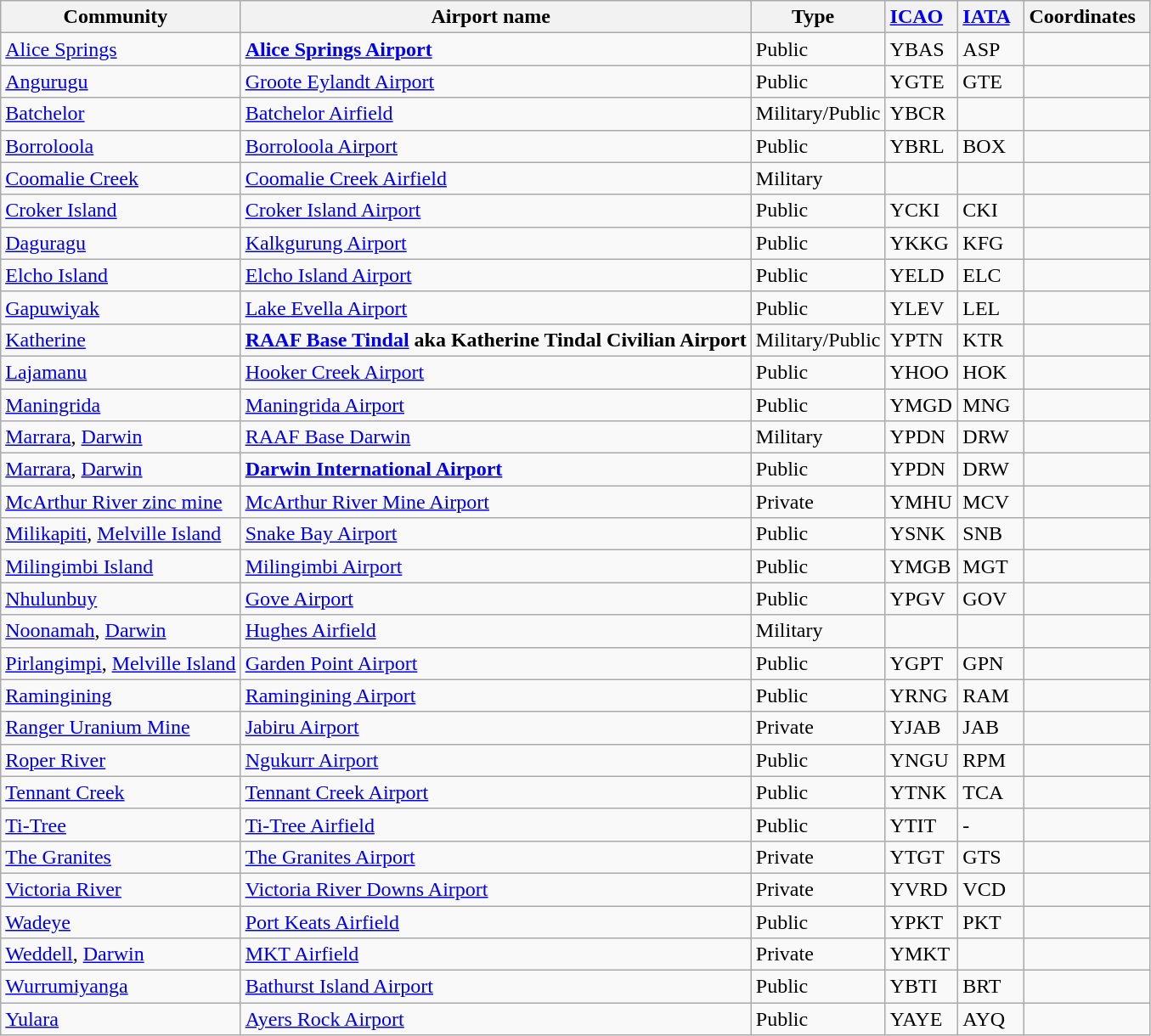<table class="wikitable sortable" style="width:auto;">
<tr>
<th width="*"><strong>Community</strong>  </th>
<th width="*"><strong>Airport name</strong>  </th>
<th width="*"><strong>Type</strong>  </th>
<th width="*"><strong><a href='#'>ICAO</a></strong>  </th>
<th width="*"><strong><a href='#'>IATA</a></strong>  </th>
<th width="*"><strong>Coordinates</strong>  </th>
</tr>
<tr>
<td><a href='#'>Alice Springs</a></td>
<td><strong><a href='#'>Alice Springs Airport</a></strong></td>
<td>Public</td>
<td>YBAS</td>
<td>ASP</td>
<td></td>
</tr>
<tr>
<td><a href='#'>Angurugu</a></td>
<td><a href='#'>Groote Eylandt Airport</a></td>
<td>Public</td>
<td>YGTE</td>
<td>GTE</td>
<td></td>
</tr>
<tr>
<td><a href='#'>Batchelor</a></td>
<td><a href='#'>Batchelor Airfield</a></td>
<td>Military/Public</td>
<td>YBCR</td>
<td></td>
<td></td>
</tr>
<tr>
<td><a href='#'>Borroloola</a></td>
<td><a href='#'>Borroloola Airport</a></td>
<td>Public</td>
<td>YBRL</td>
<td>BOX</td>
<td></td>
</tr>
<tr>
<td><a href='#'>Coomalie Creek</a></td>
<td><a href='#'>Coomalie Creek Airfield</a></td>
<td>Military</td>
<td></td>
<td></td>
<td></td>
</tr>
<tr>
<td><a href='#'>Croker Island</a></td>
<td><a href='#'>Croker Island Airport</a></td>
<td>Public</td>
<td>YCKI</td>
<td>CKI</td>
<td></td>
</tr>
<tr>
<td><a href='#'>Daguragu</a></td>
<td><a href='#'>Kalkgurung Airport</a></td>
<td>Public</td>
<td>YKKG</td>
<td>KFG</td>
<td></td>
</tr>
<tr>
<td><a href='#'>Elcho Island</a></td>
<td><a href='#'>Elcho Island Airport</a></td>
<td>Public</td>
<td>YELD</td>
<td>ELC</td>
<td></td>
</tr>
<tr>
<td><a href='#'>Gapuwiyak</a></td>
<td><a href='#'>Lake Evella Airport</a></td>
<td>Public</td>
<td>YLEV</td>
<td>LEL</td>
<td></td>
</tr>
<tr>
<td><a href='#'>Katherine</a></td>
<td><strong><a href='#'>RAAF Base Tindal</a> aka Katherine Tindal Civilian Airport</strong></td>
<td>Military/Public</td>
<td>YPTN</td>
<td>KTR</td>
<td></td>
</tr>
<tr>
<td><a href='#'>Lajamanu</a></td>
<td><a href='#'>Hooker Creek Airport</a></td>
<td>Public</td>
<td>YHOO</td>
<td>HOK</td>
<td></td>
</tr>
<tr>
<td><a href='#'>Maningrida</a></td>
<td><a href='#'>Maningrida Airport</a></td>
<td>Public</td>
<td>YMGD</td>
<td>MNG</td>
<td></td>
</tr>
<tr>
<td><a href='#'>Marrara</a>, <a href='#'>Darwin</a></td>
<td><a href='#'>RAAF Base Darwin</a></td>
<td>Military</td>
<td>YPDN</td>
<td>DRW</td>
<td></td>
</tr>
<tr>
<td><a href='#'>Marrara</a>, <a href='#'>Darwin</a></td>
<td><strong><a href='#'>Darwin International Airport</a></strong></td>
<td>Public</td>
<td>YPDN</td>
<td>DRW</td>
<td></td>
</tr>
<tr>
<td><a href='#'>McArthur River zinc mine</a></td>
<td><a href='#'>McArthur River Mine Airport</a></td>
<td>Private</td>
<td>YMHU</td>
<td>MCV</td>
<td></td>
</tr>
<tr>
<td><a href='#'>Milikapiti</a>, <a href='#'>Melville Island</a></td>
<td><a href='#'>Snake Bay Airport</a></td>
<td>Public</td>
<td>YSNK</td>
<td>SNB</td>
<td></td>
</tr>
<tr>
<td><a href='#'>Milingimbi Island</a></td>
<td><a href='#'>Milingimbi Airport</a></td>
<td>Public</td>
<td>YMGB</td>
<td>MGT</td>
<td></td>
</tr>
<tr>
<td><a href='#'>Nhulunbuy</a></td>
<td><a href='#'>Gove Airport</a></td>
<td>Public</td>
<td>YPGV</td>
<td>GOV</td>
<td></td>
</tr>
<tr>
<td><a href='#'>Noonamah</a>, <a href='#'>Darwin</a></td>
<td><a href='#'>Hughes Airfield</a></td>
<td>Military</td>
<td></td>
<td></td>
<td></td>
</tr>
<tr>
<td><a href='#'>Pirlangimpi</a>, <a href='#'>Melville Island</a></td>
<td><a href='#'>Garden Point Airport</a></td>
<td>Public</td>
<td>YGPT</td>
<td>GPN</td>
<td></td>
</tr>
<tr>
<td><a href='#'>Ramingining</a></td>
<td><a href='#'>Ramingining Airport</a></td>
<td>Public</td>
<td>YRNG</td>
<td>RAM</td>
<td></td>
</tr>
<tr>
<td><a href='#'>Ranger Uranium Mine</a></td>
<td><a href='#'>Jabiru Airport</a></td>
<td>Private</td>
<td>YJAB</td>
<td>JAB</td>
<td></td>
</tr>
<tr>
<td><a href='#'>Roper River</a></td>
<td><a href='#'>Ngukurr Airport</a></td>
<td>Public</td>
<td>YNGU</td>
<td>RPM</td>
<td></td>
</tr>
<tr>
<td><a href='#'>Tennant Creek</a></td>
<td><a href='#'>Tennant Creek Airport</a></td>
<td>Public</td>
<td>YTNK</td>
<td>TCA</td>
<td></td>
</tr>
<tr>
<td><a href='#'>Ti-Tree</a></td>
<td><a href='#'>Ti-Tree Airfield</a></td>
<td>Public</td>
<td>YTIT</td>
<td>-</td>
<td></td>
</tr>
<tr>
<td><a href='#'>The Granites</a></td>
<td><a href='#'>The Granites Airport</a></td>
<td>Private</td>
<td>YTGT</td>
<td>GTS</td>
<td></td>
</tr>
<tr>
<td><a href='#'>Victoria River</a></td>
<td><a href='#'>Victoria River Downs Airport</a></td>
<td>Private</td>
<td>YVRD</td>
<td>VCD</td>
<td></td>
</tr>
<tr>
<td><a href='#'>Wadeye</a></td>
<td><a href='#'>Port Keats Airfield</a></td>
<td>Public</td>
<td>YPKT</td>
<td>PKT</td>
<td></td>
</tr>
<tr>
<td><a href='#'>Weddell</a>, <a href='#'>Darwin</a></td>
<td><a href='#'>MKT Airfield</a></td>
<td>Private</td>
<td>YMKT</td>
<td></td>
<td></td>
</tr>
<tr>
<td><a href='#'>Wurrumiyanga</a></td>
<td><a href='#'>Bathurst Island Airport</a></td>
<td>Public</td>
<td>YBTI</td>
<td>BRT</td>
<td></td>
</tr>
<tr>
<td><a href='#'>Yulara</a></td>
<td><a href='#'>Ayers Rock Airport</a></td>
<td>Public</td>
<td>YAYE</td>
<td>AYQ</td>
<td></td>
</tr>
</table>
